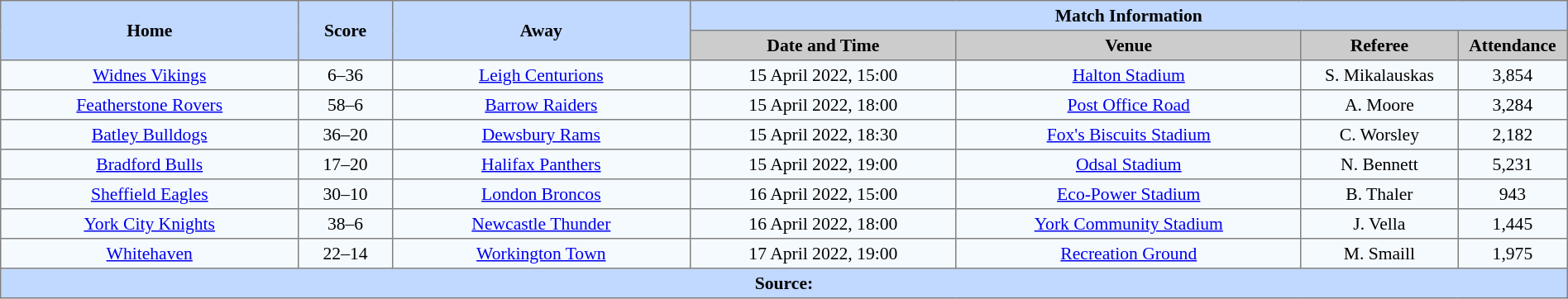<table border=1 style="border-collapse:collapse; font-size:90%; text-align:center;" cellpadding=3 cellspacing=0 width=100%>
<tr style="background:#c1d8ff;">
<th scope="col" rowspan=2 width=19%>Home</th>
<th scope="col" rowspan=2 width=6%>Score</th>
<th scope="col" rowspan=2 width=19%>Away</th>
<th colspan=4>Match Information</th>
</tr>
<tr style="background:#cccccc;">
<th scope="col" width=17%>Date and Time</th>
<th scope="col" width=22%>Venue</th>
<th scope="col" width=10%>Referee</th>
<th scope="col" width=7%>Attendance</th>
</tr>
<tr style="background:#f5faff;">
<td> <a href='#'>Widnes Vikings</a></td>
<td>6–36</td>
<td> <a href='#'>Leigh Centurions</a></td>
<td>15 April 2022, 15:00</td>
<td><a href='#'>Halton Stadium</a></td>
<td>S. Mikalauskas</td>
<td>3,854</td>
</tr>
<tr style="background:#f5faff;">
<td> <a href='#'>Featherstone Rovers</a></td>
<td>58–6</td>
<td> <a href='#'>Barrow Raiders</a></td>
<td>15 April 2022, 18:00</td>
<td><a href='#'>Post Office Road</a></td>
<td>A. Moore</td>
<td>3,284</td>
</tr>
<tr style="background:#f5faff;">
<td> <a href='#'>Batley Bulldogs</a></td>
<td>36–20</td>
<td> <a href='#'>Dewsbury Rams</a></td>
<td>15 April 2022, 18:30</td>
<td><a href='#'>Fox's Biscuits Stadium</a></td>
<td>C. Worsley</td>
<td>2,182</td>
</tr>
<tr style="background:#f5faff;">
<td> <a href='#'>Bradford Bulls</a></td>
<td>17–20</td>
<td> <a href='#'>Halifax Panthers</a></td>
<td>15 April 2022, 19:00</td>
<td><a href='#'>Odsal Stadium</a></td>
<td>N. Bennett</td>
<td>5,231</td>
</tr>
<tr style="background:#f5faff;">
<td> <a href='#'>Sheffield Eagles</a></td>
<td>30–10</td>
<td> <a href='#'>London Broncos</a></td>
<td>16 April 2022, 15:00</td>
<td><a href='#'>Eco-Power Stadium</a></td>
<td>B. Thaler</td>
<td>943</td>
</tr>
<tr style="background:#f5faff;">
<td> <a href='#'>York City Knights</a></td>
<td>38–6</td>
<td> <a href='#'>Newcastle Thunder</a></td>
<td>16 April 2022, 18:00</td>
<td><a href='#'>York Community Stadium</a></td>
<td>J. Vella</td>
<td>1,445</td>
</tr>
<tr style="background:#f5faff;">
<td> <a href='#'>Whitehaven</a></td>
<td>22–14</td>
<td> <a href='#'>Workington Town</a></td>
<td>17 April 2022, 19:00</td>
<td><a href='#'>Recreation Ground</a></td>
<td>M. Smaill</td>
<td>1,975</td>
</tr>
<tr style="background:#c1d8ff;">
<th colspan=7>Source:</th>
</tr>
</table>
